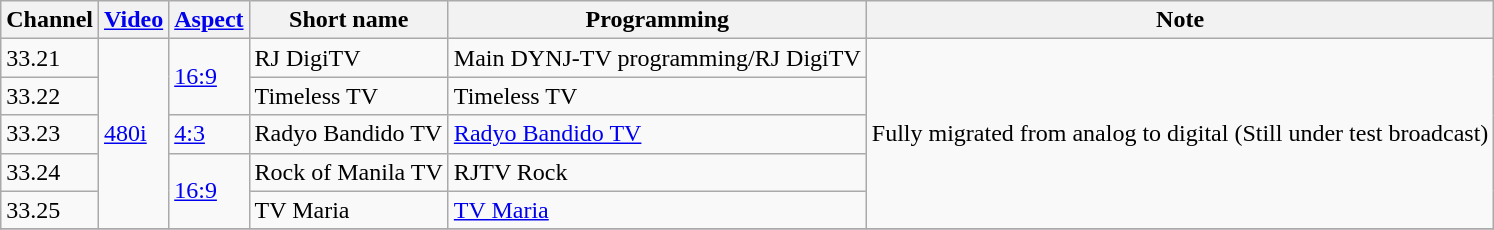<table class="wikitable">
<tr>
<th>Channel</th>
<th><a href='#'>Video</a></th>
<th><a href='#'>Aspect</a></th>
<th>Short name</th>
<th>Programming</th>
<th>Note</th>
</tr>
<tr>
<td>33.21</td>
<td rowspan="5"><a href='#'>480i</a></td>
<td rowspan="2"><a href='#'>16:9</a></td>
<td rowspan="1">RJ DigiTV</td>
<td rowspan="1">Main DYNJ-TV programming/RJ DigiTV</td>
<td rowspan="5">Fully migrated from analog to digital (Still under test broadcast)</td>
</tr>
<tr>
<td>33.22</td>
<td>Timeless TV</td>
<td>Timeless TV</td>
</tr>
<tr>
<td>33.23</td>
<td rowspan="1"><a href='#'>4:3</a></td>
<td>Radyo Bandido TV</td>
<td><a href='#'>Radyo Bandido TV</a></td>
</tr>
<tr>
<td>33.24</td>
<td rowspan="2"><a href='#'>16:9</a></td>
<td>Rock of Manila TV</td>
<td>RJTV Rock</td>
</tr>
<tr>
<td>33.25</td>
<td>TV Maria</td>
<td><a href='#'>TV Maria</a></td>
</tr>
<tr>
</tr>
</table>
